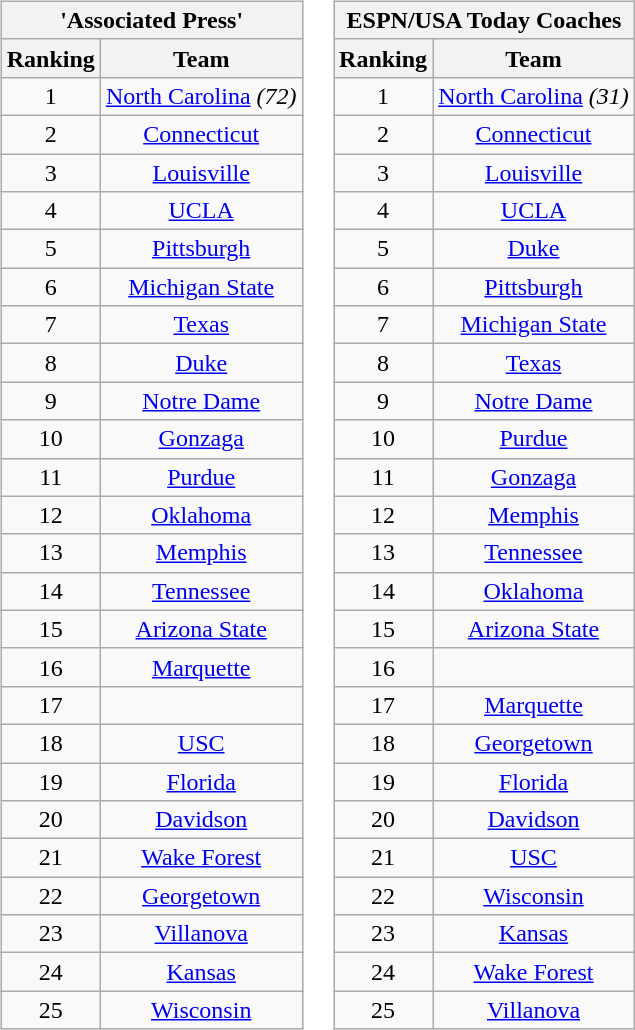<table>
<tr style="vertical-align:top;">
<td><br><table class="wikitable" style="text-align:center;">
<tr>
<th colspan=2>'Associated Press'</th>
</tr>
<tr>
<th>Ranking</th>
<th>Team</th>
</tr>
<tr>
<td>1</td>
<td><a href='#'>North Carolina</a> <em>(72)</em></td>
</tr>
<tr>
<td>2</td>
<td><a href='#'>Connecticut</a></td>
</tr>
<tr>
<td>3</td>
<td><a href='#'>Louisville</a></td>
</tr>
<tr>
<td>4</td>
<td><a href='#'>UCLA</a></td>
</tr>
<tr>
<td>5</td>
<td><a href='#'>Pittsburgh</a></td>
</tr>
<tr>
<td>6</td>
<td><a href='#'>Michigan State</a></td>
</tr>
<tr>
<td>7</td>
<td><a href='#'>Texas</a></td>
</tr>
<tr>
<td>8</td>
<td><a href='#'>Duke</a></td>
</tr>
<tr>
<td>9</td>
<td><a href='#'>Notre Dame</a></td>
</tr>
<tr>
<td>10</td>
<td><a href='#'>Gonzaga</a></td>
</tr>
<tr>
<td>11</td>
<td><a href='#'>Purdue</a></td>
</tr>
<tr>
<td>12</td>
<td><a href='#'>Oklahoma</a></td>
</tr>
<tr>
<td>13</td>
<td><a href='#'>Memphis</a></td>
</tr>
<tr>
<td>14</td>
<td><a href='#'>Tennessee</a></td>
</tr>
<tr>
<td>15</td>
<td><a href='#'>Arizona State</a></td>
</tr>
<tr>
<td>16</td>
<td><a href='#'>Marquette</a></td>
</tr>
<tr>
<td>17</td>
<td></td>
</tr>
<tr>
<td>18</td>
<td><a href='#'>USC</a></td>
</tr>
<tr>
<td>19</td>
<td><a href='#'>Florida</a></td>
</tr>
<tr>
<td>20</td>
<td><a href='#'>Davidson</a></td>
</tr>
<tr>
<td>21</td>
<td><a href='#'>Wake Forest</a></td>
</tr>
<tr>
<td>22</td>
<td><a href='#'>Georgetown</a></td>
</tr>
<tr>
<td>23</td>
<td><a href='#'>Villanova</a></td>
</tr>
<tr>
<td>24</td>
<td><a href='#'>Kansas</a></td>
</tr>
<tr>
<td>25</td>
<td><a href='#'>Wisconsin</a></td>
</tr>
</table>
</td>
<td><br><table class="wikitable" style="text-align:center;">
<tr>
<th colspan=2><strong>ESPN/USA Today Coaches</strong></th>
</tr>
<tr>
<th>Ranking</th>
<th>Team</th>
</tr>
<tr>
<td>1</td>
<td><a href='#'>North Carolina</a> <em>(31)</em></td>
</tr>
<tr>
<td>2</td>
<td><a href='#'>Connecticut</a></td>
</tr>
<tr>
<td>3</td>
<td><a href='#'>Louisville</a></td>
</tr>
<tr>
<td>4</td>
<td><a href='#'>UCLA</a></td>
</tr>
<tr>
<td>5</td>
<td><a href='#'>Duke</a></td>
</tr>
<tr>
<td>6</td>
<td><a href='#'>Pittsburgh</a></td>
</tr>
<tr>
<td>7</td>
<td><a href='#'>Michigan State</a></td>
</tr>
<tr>
<td>8</td>
<td><a href='#'>Texas</a></td>
</tr>
<tr>
<td>9</td>
<td><a href='#'>Notre Dame</a></td>
</tr>
<tr>
<td>10</td>
<td><a href='#'>Purdue</a></td>
</tr>
<tr>
<td>11</td>
<td><a href='#'>Gonzaga</a></td>
</tr>
<tr>
<td>12</td>
<td><a href='#'>Memphis</a></td>
</tr>
<tr>
<td>13</td>
<td><a href='#'>Tennessee</a></td>
</tr>
<tr>
<td>14</td>
<td><a href='#'>Oklahoma</a></td>
</tr>
<tr>
<td>15</td>
<td><a href='#'>Arizona State</a></td>
</tr>
<tr>
<td>16</td>
<td></td>
</tr>
<tr>
<td>17</td>
<td><a href='#'>Marquette</a></td>
</tr>
<tr>
<td>18</td>
<td><a href='#'>Georgetown</a></td>
</tr>
<tr>
<td>19</td>
<td><a href='#'>Florida</a></td>
</tr>
<tr>
<td>20</td>
<td><a href='#'>Davidson</a></td>
</tr>
<tr>
<td>21</td>
<td><a href='#'>USC</a></td>
</tr>
<tr>
<td>22</td>
<td><a href='#'>Wisconsin</a></td>
</tr>
<tr>
<td>23</td>
<td><a href='#'>Kansas</a></td>
</tr>
<tr>
<td>24</td>
<td><a href='#'>Wake Forest</a></td>
</tr>
<tr>
<td>25</td>
<td><a href='#'>Villanova</a></td>
</tr>
</table>
</td>
</tr>
</table>
